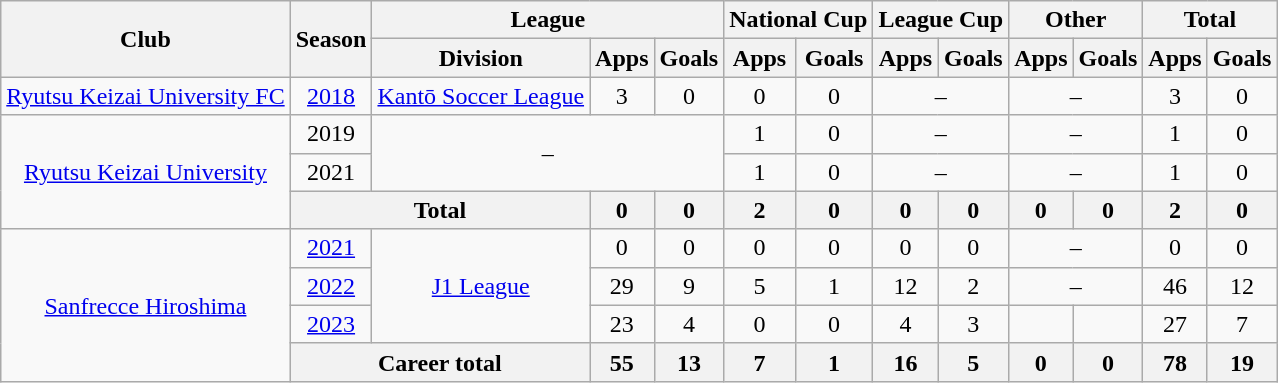<table class="wikitable" style="text-align: center">
<tr>
<th rowspan="2">Club</th>
<th rowspan="2">Season</th>
<th colspan="3">League</th>
<th colspan="2">National Cup</th>
<th colspan="2">League Cup</th>
<th colspan="2">Other</th>
<th colspan="2">Total</th>
</tr>
<tr>
<th>Division</th>
<th>Apps</th>
<th>Goals</th>
<th>Apps</th>
<th>Goals</th>
<th>Apps</th>
<th>Goals</th>
<th>Apps</th>
<th>Goals</th>
<th>Apps</th>
<th>Goals</th>
</tr>
<tr>
<td><a href='#'>Ryutsu Keizai University FC</a></td>
<td><a href='#'>2018</a></td>
<td><a href='#'>Kantō Soccer League</a></td>
<td>3</td>
<td>0</td>
<td>0</td>
<td>0</td>
<td colspan="2">–</td>
<td colspan="2">–</td>
<td>3</td>
<td>0</td>
</tr>
<tr>
<td rowspan="3"><a href='#'>Ryutsu Keizai University</a></td>
<td>2019</td>
<td colspan="3" rowspan="2">–</td>
<td>1</td>
<td>0</td>
<td colspan="2">–</td>
<td colspan="2">–</td>
<td>1</td>
<td>0</td>
</tr>
<tr>
<td>2021</td>
<td>1</td>
<td>0</td>
<td colspan="2">–</td>
<td colspan="2">–</td>
<td>1</td>
<td>0</td>
</tr>
<tr>
<th colspan=2>Total</th>
<th>0</th>
<th>0</th>
<th>2</th>
<th>0</th>
<th>0</th>
<th>0</th>
<th>0</th>
<th>0</th>
<th>2</th>
<th>0</th>
</tr>
<tr>
<td rowspan="4"><a href='#'>Sanfrecce Hiroshima</a></td>
<td><a href='#'>2021</a></td>
<td rowspan="3"><a href='#'>J1 League</a></td>
<td>0</td>
<td>0</td>
<td>0</td>
<td>0</td>
<td>0</td>
<td>0</td>
<td colspan="2">–</td>
<td>0</td>
<td>0</td>
</tr>
<tr>
<td><a href='#'>2022</a></td>
<td>29</td>
<td>9</td>
<td>5</td>
<td>1</td>
<td>12</td>
<td>2</td>
<td colspan="2">–</td>
<td>46</td>
<td>12</td>
</tr>
<tr>
<td><a href='#'>2023</a></td>
<td>23</td>
<td>4</td>
<td>0</td>
<td>0</td>
<td>4</td>
<td>3</td>
<td></td>
<td></td>
<td>27</td>
<td>7</td>
</tr>
<tr>
<th colspan="2">Career total</th>
<th>55</th>
<th>13</th>
<th>7</th>
<th>1</th>
<th>16</th>
<th>5</th>
<th>0</th>
<th>0</th>
<th>78</th>
<th>19</th>
</tr>
</table>
